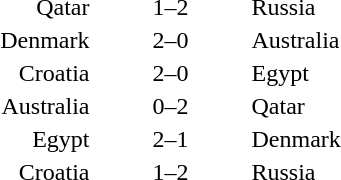<table style="text-align:center">
<tr>
<th width=200></th>
<th width=100></th>
<th width=200></th>
</tr>
<tr>
<td align=right>Qatar</td>
<td>1–2</td>
<td align=left>Russia</td>
</tr>
<tr>
<td align=right>Denmark</td>
<td>2–0</td>
<td align=left>Australia</td>
</tr>
<tr>
<td align=right>Croatia</td>
<td>2–0</td>
<td align=left>Egypt</td>
</tr>
<tr>
<td align=right>Australia</td>
<td>0–2</td>
<td align=left>Qatar</td>
</tr>
<tr>
<td align=right>Egypt</td>
<td>2–1</td>
<td align=left>Denmark</td>
</tr>
<tr>
<td align=right>Croatia</td>
<td>1–2</td>
<td align=left>Russia</td>
</tr>
<tr>
</tr>
</table>
